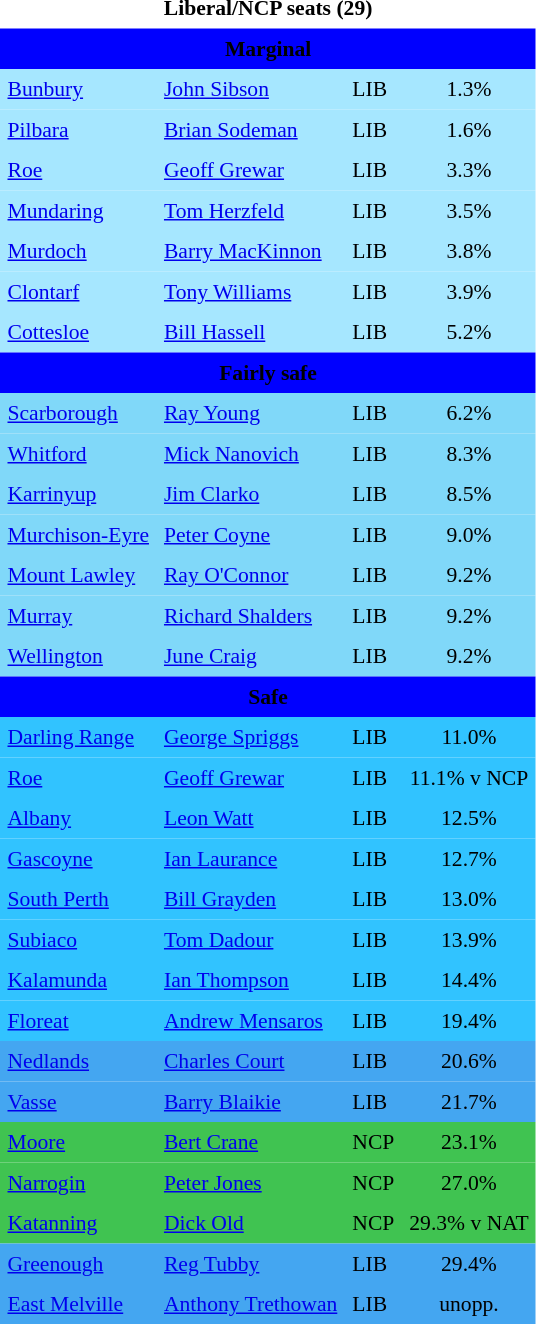<table class="toccolours" cellpadding="5" cellspacing="0" style="float:left; margin-right:.5em; margin-top:.4em; font-size:90%;">
<tr>
<td COLSPAN=4 align="center"><strong>Liberal/NCP seats (29)</strong></td>
</tr>
<tr>
<td COLSPAN=4 align="center" bgcolor="Blue"><span><strong>Marginal</strong></span></td>
</tr>
<tr>
<td align="left" bgcolor="A6E7FF"><a href='#'>Bunbury</a></td>
<td align="left" bgcolor="A6E7FF"><a href='#'>John Sibson</a></td>
<td align="left" bgcolor="A6E7FF">LIB</td>
<td align="center" bgcolor="A6E7FF">1.3%</td>
</tr>
<tr>
<td align="left" bgcolor="A6E7FF"><a href='#'>Pilbara</a></td>
<td align="left" bgcolor="A6E7FF"><a href='#'>Brian Sodeman</a></td>
<td align="left" bgcolor="A6E7FF">LIB</td>
<td align="center" bgcolor="A6E7FF">1.6%</td>
</tr>
<tr>
<td align="left" bgcolor="A6E7FF"><a href='#'>Roe</a></td>
<td align="left" bgcolor="A6E7FF"><a href='#'>Geoff Grewar</a></td>
<td align="left" bgcolor="A6E7FF">LIB</td>
<td align="center" bgcolor="A6E7FF">3.3%</td>
</tr>
<tr>
<td align="left" bgcolor="A6E7FF"><a href='#'>Mundaring</a></td>
<td align="left" bgcolor="A6E7FF"><a href='#'>Tom Herzfeld</a></td>
<td align="left" bgcolor="A6E7FF">LIB</td>
<td align="center" bgcolor="A6E7FF">3.5%</td>
</tr>
<tr>
<td align="left" bgcolor="A6E7FF"><a href='#'>Murdoch</a></td>
<td align="left" bgcolor="A6E7FF"><a href='#'>Barry MacKinnon</a></td>
<td align="left" bgcolor="A6E7FF">LIB</td>
<td align="center" bgcolor="A6E7FF">3.8%</td>
</tr>
<tr>
<td align="left" bgcolor="A6E7FF"><a href='#'>Clontarf</a></td>
<td align="left" bgcolor="A6E7FF"><a href='#'>Tony Williams</a></td>
<td align="left" bgcolor="A6E7FF">LIB</td>
<td align="center" bgcolor="A6E7FF">3.9%</td>
</tr>
<tr>
<td align="left" bgcolor="A6E7FF"><a href='#'>Cottesloe</a></td>
<td align="left" bgcolor="A6E7FF"><a href='#'>Bill Hassell</a></td>
<td align="left" bgcolor="A6E7FF">LIB</td>
<td align="center" bgcolor="A6E7FF">5.2%</td>
</tr>
<tr>
<td COLSPAN=4 align="center" bgcolor="blue"><span><strong>Fairly safe</strong></span></td>
</tr>
<tr>
<td align="left" bgcolor="80D8F9"><a href='#'>Scarborough</a></td>
<td align="left" bgcolor="80D8F9"><a href='#'>Ray Young</a></td>
<td align="left" bgcolor="80D8F9">LIB</td>
<td align="center" bgcolor="80D8F9">6.2%</td>
</tr>
<tr>
<td align="left" bgcolor="80D8F9"><a href='#'>Whitford</a></td>
<td align="left" bgcolor="80D8F9"><a href='#'>Mick Nanovich</a></td>
<td align="left" bgcolor="80D8F9">LIB</td>
<td align="center" bgcolor="80D8F9">8.3%</td>
</tr>
<tr>
<td align="left" bgcolor="80D8F9"><a href='#'>Karrinyup</a></td>
<td align="left" bgcolor="80D8F9"><a href='#'>Jim Clarko</a></td>
<td align="left" bgcolor="80D8F9">LIB</td>
<td align="center" bgcolor="80D8F9">8.5%</td>
</tr>
<tr>
<td align="left" bgcolor="80D8F9"><a href='#'>Murchison-Eyre</a></td>
<td align="left" bgcolor="80D8F9"><a href='#'>Peter Coyne</a></td>
<td align="left" bgcolor="80D8F9">LIB</td>
<td align="center" bgcolor="80D8F9">9.0%</td>
</tr>
<tr>
<td align="left" bgcolor="80D8F9"><a href='#'>Mount Lawley</a></td>
<td align="left" bgcolor="80D8F9"><a href='#'>Ray O'Connor</a></td>
<td align="left" bgcolor="80D8F9">LIB</td>
<td align="center" bgcolor="80D8F9">9.2%</td>
</tr>
<tr>
<td align="left" bgcolor="80D8F9"><a href='#'>Murray</a></td>
<td align="left" bgcolor="80D8F9"><a href='#'>Richard Shalders</a></td>
<td align="left" bgcolor="80D8F9">LIB</td>
<td align="center" bgcolor="80D8F9">9.2%</td>
</tr>
<tr>
<td align="left" bgcolor="80D8F9"><a href='#'>Wellington</a></td>
<td align="left" bgcolor="80D8F9"><a href='#'>June Craig</a></td>
<td align="left" bgcolor="80D8F9">LIB</td>
<td align="center" bgcolor="80D8F9">9.2%</td>
</tr>
<tr>
<td COLSPAN=4 align="center" bgcolor="blue"><span><strong>Safe</strong></span></td>
</tr>
<tr>
<td align="left" bgcolor="31C3FF"><a href='#'>Darling Range</a></td>
<td align="left" bgcolor="31C3FF"><a href='#'>George Spriggs</a></td>
<td align="left" bgcolor="31C3FF">LIB</td>
<td align="center" bgcolor="31C3FF">11.0%</td>
</tr>
<tr>
<td align="left" bgcolor="31C3FF"><a href='#'>Roe</a></td>
<td align="left" bgcolor="31C3FF"><a href='#'>Geoff Grewar</a></td>
<td align="left" bgcolor="31C3FF">LIB</td>
<td align="center" bgcolor="31C3FF">11.1% v NCP</td>
</tr>
<tr>
<td align="left" bgcolor="31C3FF"><a href='#'>Albany</a></td>
<td align="left" bgcolor="31C3FF"><a href='#'>Leon Watt</a></td>
<td align="left" bgcolor="31C3FF">LIB</td>
<td align="center" bgcolor="31C3FF">12.5%</td>
</tr>
<tr>
<td align="left" bgcolor="31C3FF"><a href='#'>Gascoyne</a></td>
<td align="left" bgcolor="31C3FF"><a href='#'>Ian Laurance</a></td>
<td align="left" bgcolor="31C3FF">LIB</td>
<td align="center" bgcolor="31C3FF">12.7%</td>
</tr>
<tr>
<td align="left" bgcolor="31C3FF"><a href='#'>South Perth</a></td>
<td align="left" bgcolor="31C3FF"><a href='#'>Bill Grayden</a></td>
<td align="left" bgcolor="31C3FF">LIB</td>
<td align="center" bgcolor="31C3FF">13.0%</td>
</tr>
<tr>
<td align="left" bgcolor="31C3FF"><a href='#'>Subiaco</a></td>
<td align="left" bgcolor="31C3FF"><a href='#'>Tom Dadour</a></td>
<td align="left" bgcolor="31C3FF">LIB</td>
<td align="center" bgcolor="31C3FF">13.9%</td>
</tr>
<tr>
<td align="left" bgcolor="31C3FF"><a href='#'>Kalamunda</a></td>
<td align="left" bgcolor="31C3FF"><a href='#'>Ian Thompson</a></td>
<td align="left" bgcolor="31C3FF">LIB</td>
<td align="center" bgcolor="31C3FF">14.4%</td>
</tr>
<tr>
<td align="left" bgcolor="31C3FF"><a href='#'>Floreat</a></td>
<td align="left" bgcolor="31C3FF"><a href='#'>Andrew Mensaros</a></td>
<td align="left" bgcolor="31C3FF">LIB</td>
<td align="center" bgcolor="31C3FF">19.4%</td>
</tr>
<tr>
<td align="left" bgcolor="44A6F1"><a href='#'>Nedlands</a></td>
<td align="left" bgcolor="44A6F1"><a href='#'>Charles Court</a></td>
<td align="left" bgcolor="44A6F1">LIB</td>
<td align="center" bgcolor="44A6F1">20.6%</td>
</tr>
<tr>
<td align="left" bgcolor="44A6F1"><a href='#'>Vasse</a></td>
<td align="left" bgcolor="44A6F1"><a href='#'>Barry Blaikie</a></td>
<td align="left" bgcolor="44A6F1">LIB</td>
<td align="center" bgcolor="44A6F1">21.7%</td>
</tr>
<tr>
<td align="left" bgcolor="40C351"><a href='#'>Moore</a></td>
<td align="left" bgcolor="40C351"><a href='#'>Bert Crane</a></td>
<td align="left" bgcolor="40C351">NCP</td>
<td align="center" bgcolor="40C351">23.1%</td>
</tr>
<tr>
<td align="left" bgcolor="40C351"><a href='#'>Narrogin</a></td>
<td align="left" bgcolor="40C351"><a href='#'>Peter Jones</a></td>
<td align="left" bgcolor="40C351">NCP</td>
<td align="center" bgcolor="40C351">27.0%</td>
</tr>
<tr>
<td align="left" bgcolor="40C351"><a href='#'>Katanning</a></td>
<td align="left" bgcolor="40C351"><a href='#'>Dick Old</a></td>
<td align="left" bgcolor="40C351">NCP</td>
<td align="center" bgcolor="40C351">29.3% v NAT</td>
</tr>
<tr>
<td align="left" bgcolor="44A6F1"><a href='#'>Greenough</a></td>
<td align="left" bgcolor="44A6F1"><a href='#'>Reg Tubby</a></td>
<td align="left" bgcolor="44A6F1">LIB</td>
<td align="center" bgcolor="44A6F1">29.4%</td>
</tr>
<tr>
<td align="left" bgcolor="44A6F1"><a href='#'>East Melville</a></td>
<td align="left" bgcolor="44A6F1"><a href='#'>Anthony Trethowan</a></td>
<td align="left" bgcolor="44A6F1">LIB</td>
<td align="center" bgcolor="44A6F1">unopp.</td>
</tr>
<tr>
</tr>
</table>
